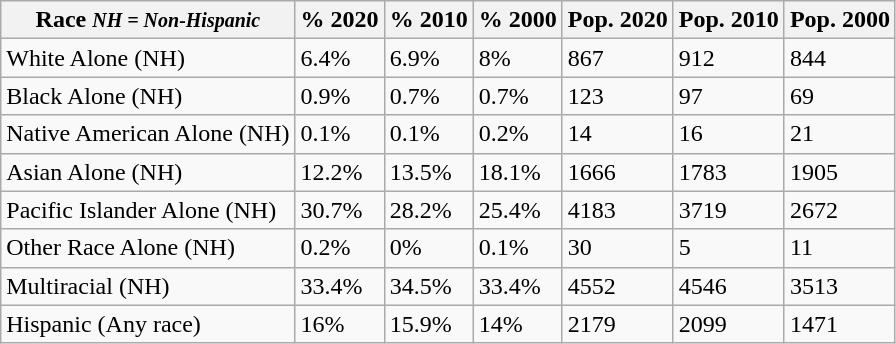<table class="wikitable">
<tr>
<th>Race <small><em>NH = Non-Hispanic</em></small></th>
<th>% 2020</th>
<th>% 2010</th>
<th>% 2000</th>
<th>Pop. 2020</th>
<th>Pop. 2010</th>
<th>Pop. 2000</th>
</tr>
<tr>
<td>White Alone (NH)</td>
<td>6.4%</td>
<td>6.9%</td>
<td>8%</td>
<td>867</td>
<td>912</td>
<td>844</td>
</tr>
<tr>
<td>Black Alone (NH)</td>
<td>0.9%</td>
<td>0.7%</td>
<td>0.7%</td>
<td>123</td>
<td>97</td>
<td>69</td>
</tr>
<tr>
<td>Native American Alone (NH)</td>
<td>0.1%</td>
<td>0.1%</td>
<td>0.2%</td>
<td>14</td>
<td>16</td>
<td>21</td>
</tr>
<tr>
<td>Asian Alone (NH)</td>
<td>12.2%</td>
<td>13.5%</td>
<td>18.1%</td>
<td>1666</td>
<td>1783</td>
<td>1905</td>
</tr>
<tr>
<td>Pacific Islander Alone (NH)</td>
<td>30.7%</td>
<td>28.2%</td>
<td>25.4%</td>
<td>4183</td>
<td>3719</td>
<td>2672</td>
</tr>
<tr>
<td>Other Race Alone (NH)</td>
<td>0.2%</td>
<td>0%</td>
<td>0.1%</td>
<td>30</td>
<td>5</td>
<td>11</td>
</tr>
<tr>
<td>Multiracial (NH)</td>
<td>33.4%</td>
<td>34.5%</td>
<td>33.4%</td>
<td>4552</td>
<td>4546</td>
<td>3513</td>
</tr>
<tr>
<td>Hispanic (Any race)</td>
<td>16%</td>
<td>15.9%</td>
<td>14%</td>
<td>2179</td>
<td>2099</td>
<td>1471</td>
</tr>
</table>
